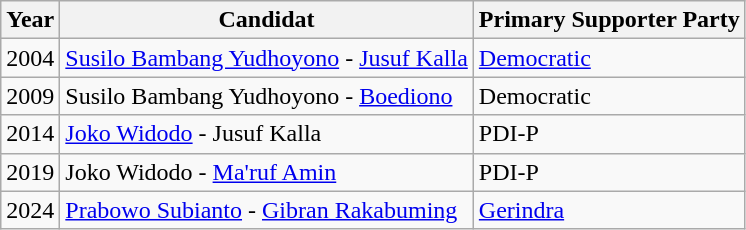<table class="wikitable">
<tr>
<th>Year</th>
<th>Candidat</th>
<th>Primary Supporter Party</th>
</tr>
<tr>
<td>2004</td>
<td><a href='#'>Susilo Bambang Yudhoyono</a> - <a href='#'>Jusuf Kalla</a></td>
<td><a href='#'>Democratic</a></td>
</tr>
<tr>
<td>2009</td>
<td>Susilo Bambang Yudhoyono - <a href='#'>Boediono</a></td>
<td>Democratic</td>
</tr>
<tr>
<td>2014</td>
<td><a href='#'>Joko Widodo</a> - Jusuf Kalla</td>
<td>PDI-P</td>
</tr>
<tr>
<td>2019</td>
<td>Joko Widodo - <a href='#'>Ma'ruf Amin</a></td>
<td>PDI-P</td>
</tr>
<tr>
<td>2024</td>
<td><a href='#'>Prabowo Subianto</a> - <a href='#'>Gibran Rakabuming</a></td>
<td><a href='#'>Gerindra</a></td>
</tr>
</table>
